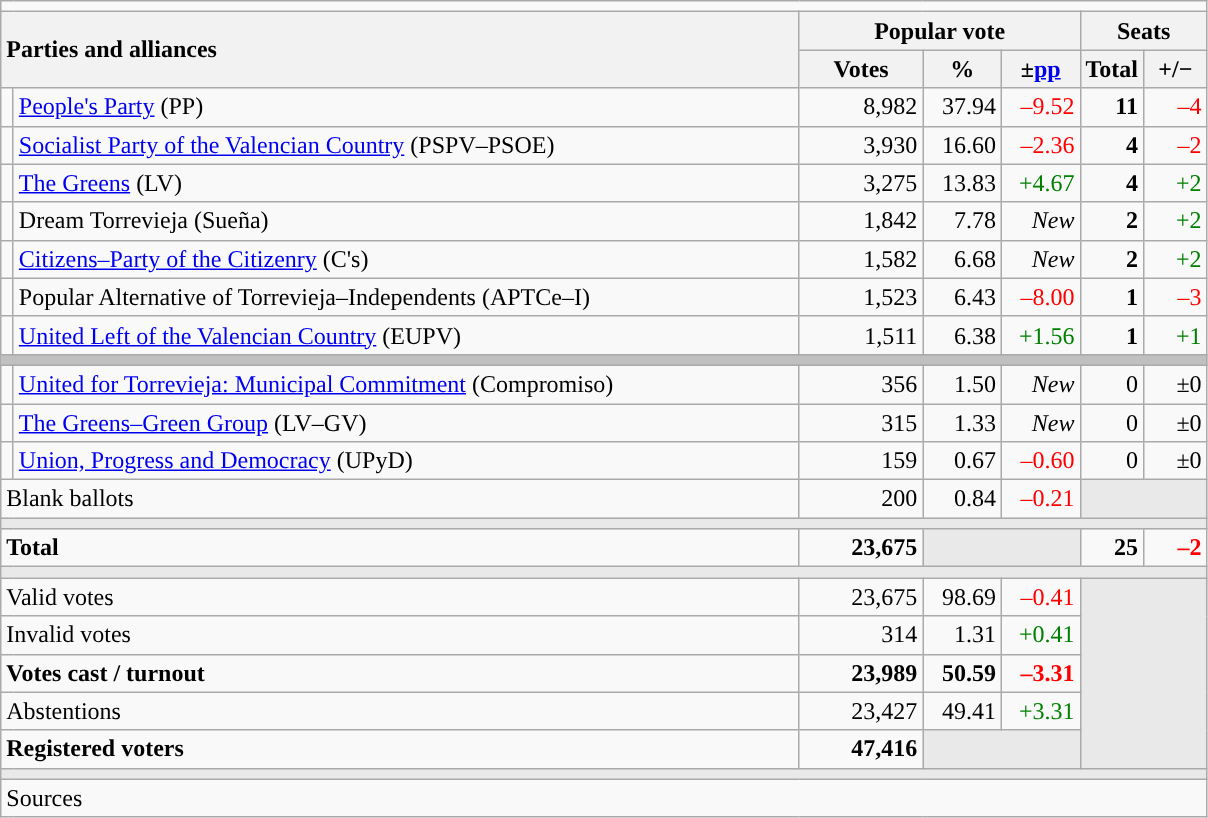<table class="wikitable" style="text-align:right;">
<tr>
<td colspan="7"></td>
</tr>
<tr>
<th style="text-align:left;" rowspan="2" colspan="2" width="525">Parties and alliances</th>
<th colspan="3">Popular vote</th>
<th colspan="2">Seats</th>
</tr>
<tr>
<th width="75">Votes</th>
<th width="45">%</th>
<th width="45">±<a href='#'>pp</a></th>
<th width="35">Total</th>
<th width="35">+/−</th>
</tr>
<tr>
<td width="1" style="color:inherit;background:"></td>
<td align="left"><a href='#'>People's Party</a> (PP)</td>
<td>8,982</td>
<td>37.94</td>
<td style="color:red;">–9.52</td>
<td><strong>11</strong></td>
<td style="color:red;">–4</td>
</tr>
<tr>
<td style="color:inherit;background:"></td>
<td align="left"><a href='#'>Socialist Party of the Valencian Country</a> (PSPV–PSOE)</td>
<td>3,930</td>
<td>16.60</td>
<td style="color:red;">–2.36</td>
<td><strong>4</strong></td>
<td style="color:red;">–2</td>
</tr>
<tr>
<td style="color:inherit;background:"></td>
<td align="left"><a href='#'>The Greens</a> (LV)</td>
<td>3,275</td>
<td>13.83</td>
<td style="color:green;">+4.67</td>
<td><strong>4</strong></td>
<td style="color:green;">+2</td>
</tr>
<tr>
<td style="color:inherit;background:"></td>
<td align="left">Dream Torrevieja (Sueña)</td>
<td>1,842</td>
<td>7.78</td>
<td><em>New</em></td>
<td><strong>2</strong></td>
<td style="color:green;">+2</td>
</tr>
<tr>
<td style="color:inherit;background:"></td>
<td align="left"><a href='#'>Citizens–Party of the Citizenry</a> (C's)</td>
<td>1,582</td>
<td>6.68</td>
<td><em>New</em></td>
<td><strong>2</strong></td>
<td style="color:green;">+2</td>
</tr>
<tr>
<td style="color:inherit;background:"></td>
<td align="left">Popular Alternative of Torrevieja–Independents (APTCe–I)</td>
<td>1,523</td>
<td>6.43</td>
<td style="color:red;">–8.00</td>
<td><strong>1</strong></td>
<td style="color:red;">–3</td>
</tr>
<tr>
<td style="color:inherit;background:"></td>
<td align="left"><a href='#'>United Left of the Valencian Country</a> (EUPV)</td>
<td>1,511</td>
<td>6.38</td>
<td style="color:green;">+1.56</td>
<td><strong>1</strong></td>
<td style="color:green;">+1</td>
</tr>
<tr>
<td colspan="7" bgcolor="#C0C0C0"></td>
</tr>
<tr>
<td style="color:inherit;background:"></td>
<td align="left"><a href='#'>United for Torrevieja: Municipal Commitment</a> (Compromiso)</td>
<td>356</td>
<td>1.50</td>
<td><em>New</em></td>
<td>0</td>
<td>±0</td>
</tr>
<tr>
<td style="color:inherit;background:"></td>
<td align="left"><a href='#'>The Greens–Green Group</a> (LV–GV)</td>
<td>315</td>
<td>1.33</td>
<td><em>New</em></td>
<td>0</td>
<td>±0</td>
</tr>
<tr>
<td style="color:inherit;background:"></td>
<td align="left"><a href='#'>Union, Progress and Democracy</a> (UPyD)</td>
<td>159</td>
<td>0.67</td>
<td style="color:red;">–0.60</td>
<td>0</td>
<td>±0</td>
</tr>
<tr>
<td align="left" colspan="2">Blank ballots</td>
<td>200</td>
<td>0.84</td>
<td style="color:red;">–0.21</td>
<td bgcolor="#E9E9E9" colspan="2"></td>
</tr>
<tr>
<td colspan="7" bgcolor="#E9E9E9"></td>
</tr>
<tr style="font-weight:bold;">
<td align="left" colspan="2">Total</td>
<td>23,675</td>
<td bgcolor="#E9E9E9" colspan="2"></td>
<td>25</td>
<td style="color:red;">–2</td>
</tr>
<tr>
<td colspan="7" bgcolor="#E9E9E9"></td>
</tr>
<tr>
<td align="left" colspan="2">Valid votes</td>
<td>23,675</td>
<td>98.69</td>
<td style="color:red;">–0.41</td>
<td bgcolor="#E9E9E9" colspan="2" rowspan="5"></td>
</tr>
<tr>
<td align="left" colspan="2">Invalid votes</td>
<td>314</td>
<td>1.31</td>
<td style="color:green;">+0.41</td>
</tr>
<tr style="font-weight:bold;">
<td align="left" colspan="2">Votes cast / turnout</td>
<td>23,989</td>
<td>50.59</td>
<td style="color:red;">–3.31</td>
</tr>
<tr>
<td align="left" colspan="2">Abstentions</td>
<td>23,427</td>
<td>49.41</td>
<td style="color:green;">+3.31</td>
</tr>
<tr style="font-weight:bold;">
<td align="left" colspan="2">Registered voters</td>
<td>47,416</td>
<td bgcolor="#E9E9E9" colspan="2"></td>
</tr>
<tr>
<td colspan="7" bgcolor="#E9E9E9"></td>
</tr>
<tr>
<td align="left" colspan="7">Sources</td>
</tr>
</table>
